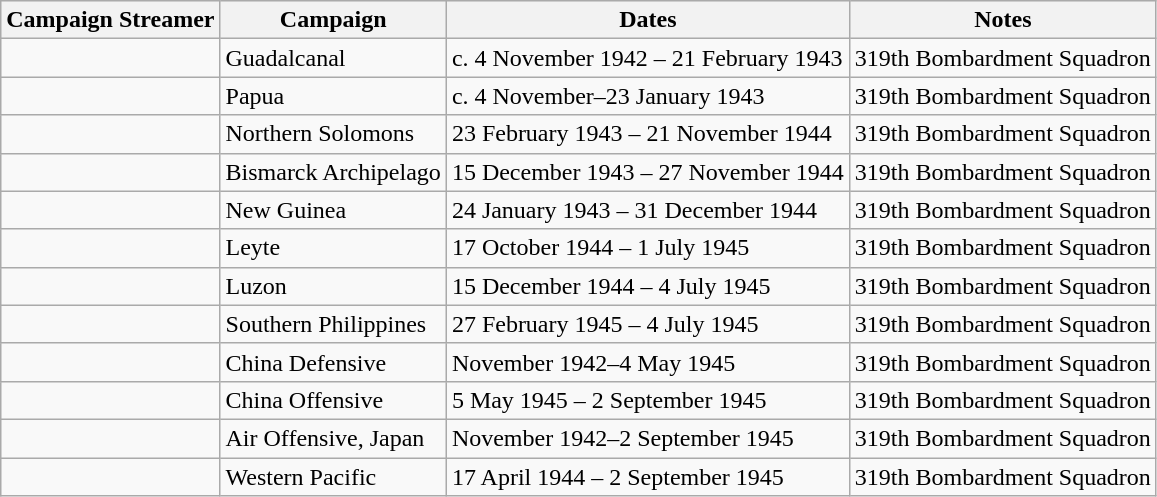<table class="wikitable">
<tr style="background:#efefef;">
<th>Campaign Streamer</th>
<th>Campaign</th>
<th>Dates</th>
<th>Notes</th>
</tr>
<tr>
<td></td>
<td>Guadalcanal</td>
<td>c. 4 November 1942 – 21 February 1943</td>
<td>319th Bombardment Squadron</td>
</tr>
<tr>
<td></td>
<td>Papua</td>
<td>c. 4 November–23 January 1943</td>
<td>319th Bombardment Squadron</td>
</tr>
<tr>
<td></td>
<td>Northern Solomons</td>
<td>23 February 1943 – 21 November 1944</td>
<td>319th Bombardment Squadron</td>
</tr>
<tr>
<td></td>
<td>Bismarck Archipelago</td>
<td>15 December 1943 – 27 November 1944</td>
<td>319th Bombardment Squadron</td>
</tr>
<tr>
<td></td>
<td>New Guinea</td>
<td>24 January 1943 – 31 December 1944</td>
<td>319th Bombardment Squadron</td>
</tr>
<tr>
<td></td>
<td>Leyte</td>
<td>17 October 1944 – 1 July 1945</td>
<td>319th Bombardment Squadron</td>
</tr>
<tr>
<td></td>
<td>Luzon</td>
<td>15 December 1944 – 4 July 1945</td>
<td>319th Bombardment Squadron</td>
</tr>
<tr>
<td></td>
<td>Southern Philippines</td>
<td>27 February 1945 – 4 July 1945</td>
<td>319th Bombardment Squadron</td>
</tr>
<tr>
<td></td>
<td>China Defensive</td>
<td>November 1942–4 May 1945</td>
<td>319th Bombardment Squadron</td>
</tr>
<tr>
<td></td>
<td>China Offensive</td>
<td>5 May 1945 – 2 September 1945</td>
<td>319th Bombardment Squadron</td>
</tr>
<tr>
<td></td>
<td>Air Offensive, Japan</td>
<td>November 1942–2 September 1945</td>
<td>319th Bombardment Squadron</td>
</tr>
<tr>
<td></td>
<td>Western Pacific</td>
<td>17 April 1944 – 2 September 1945</td>
<td>319th Bombardment Squadron</td>
</tr>
</table>
